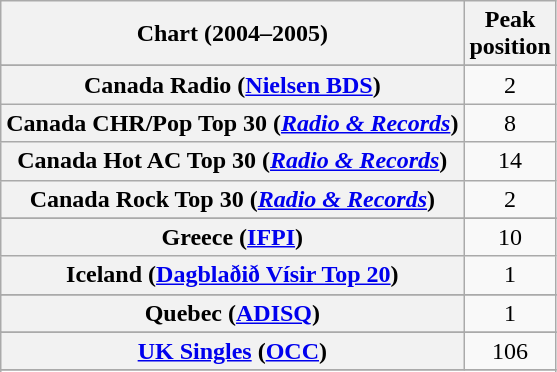<table class="wikitable sortable plainrowheaders" style="text-align:center">
<tr>
<th scope="col">Chart (2004–2005)</th>
<th scope="col">Peak<br>position</th>
</tr>
<tr>
</tr>
<tr>
</tr>
<tr>
</tr>
<tr>
<th scope="row">Canada Radio (<a href='#'>Nielsen BDS</a>)</th>
<td>2</td>
</tr>
<tr>
<th scope="row">Canada CHR/Pop Top 30 (<em><a href='#'>Radio & Records</a></em>)</th>
<td>8</td>
</tr>
<tr>
<th scope="row">Canada Hot AC Top 30 (<em><a href='#'>Radio & Records</a></em>)</th>
<td>14</td>
</tr>
<tr>
<th scope="row">Canada Rock Top 30 (<em><a href='#'>Radio & Records</a></em>)</th>
<td>2</td>
</tr>
<tr>
</tr>
<tr>
</tr>
<tr>
<th scope="row">Greece (<a href='#'>IFPI</a>)</th>
<td>10</td>
</tr>
<tr>
<th scope="row">Iceland (<a href='#'>Dagblaðið Vísir Top 20</a>)</th>
<td>1</td>
</tr>
<tr>
</tr>
<tr>
</tr>
<tr>
</tr>
<tr>
</tr>
<tr>
<th scope="row">Quebec (<a href='#'>ADISQ</a>)</th>
<td>1</td>
</tr>
<tr>
</tr>
<tr>
</tr>
<tr>
<th scope="row"><a href='#'>UK Singles</a> (<a href='#'>OCC</a>)</th>
<td>106</td>
</tr>
<tr>
</tr>
<tr>
</tr>
<tr>
</tr>
<tr>
</tr>
<tr>
</tr>
<tr>
</tr>
<tr>
</tr>
</table>
